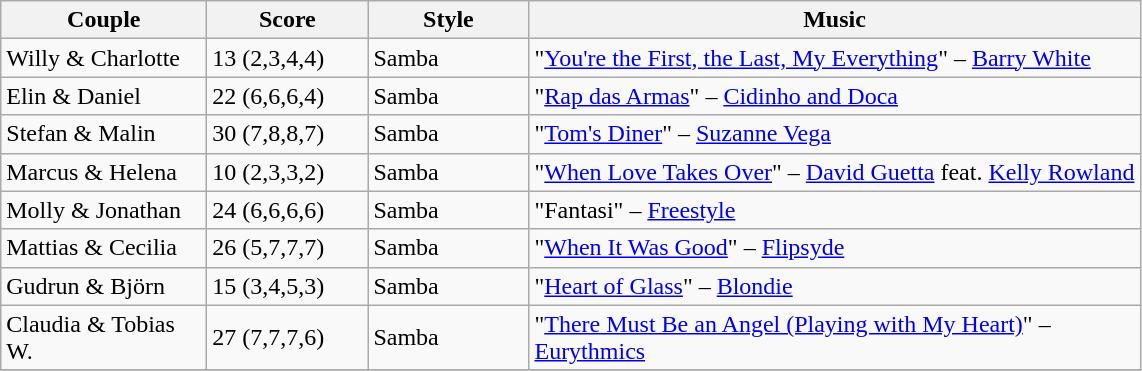<table class="wikitable">
<tr>
<th width="130">Couple</th>
<th width="100">Score</th>
<th width="100">Style</th>
<th width="400">Music</th>
</tr>
<tr>
<td>Willy & Charlotte</td>
<td>13 (2,3,4,4)</td>
<td>Samba</td>
<td>"<a href='#'>You're the First, the Last, My Everything</a>" – <a href='#'>Barry White</a></td>
</tr>
<tr>
<td>Elin & Daniel</td>
<td>22 (6,6,6,4)</td>
<td>Samba</td>
<td>"<a href='#'>Rap das Armas</a>" – <a href='#'>Cidinho and Doca</a></td>
</tr>
<tr>
<td>Stefan & Malin</td>
<td>30 (7,8,8,7)</td>
<td>Samba</td>
<td>"<a href='#'>Tom's Diner</a>" – <a href='#'>Suzanne Vega</a></td>
</tr>
<tr>
<td>Marcus & Helena</td>
<td>10 (2,3,3,2)</td>
<td>Samba</td>
<td>"<a href='#'>When Love Takes Over</a>" – <a href='#'>David Guetta</a> feat. <a href='#'>Kelly Rowland</a></td>
</tr>
<tr>
<td>Molly & Jonathan</td>
<td>24 (6,6,6,6)</td>
<td>Samba</td>
<td>"Fantasi" – <a href='#'>Freestyle</a></td>
</tr>
<tr>
<td>Mattias & Cecilia</td>
<td>26 (5,7,7,7)</td>
<td>Samba</td>
<td>"<a href='#'>When It Was Good</a>" – <a href='#'>Flipsyde</a></td>
</tr>
<tr>
<td>Gudrun & Björn</td>
<td>15 (3,4,5,3)</td>
<td>Samba</td>
<td>"<a href='#'>Heart of Glass</a>" – <a href='#'>Blondie</a></td>
</tr>
<tr>
<td>Claudia & Tobias W.</td>
<td>27 (7,7,7,6)</td>
<td>Samba</td>
<td>"<a href='#'>There Must Be an Angel (Playing with My Heart)</a>" – <a href='#'>Eurythmics</a></td>
</tr>
<tr>
</tr>
</table>
